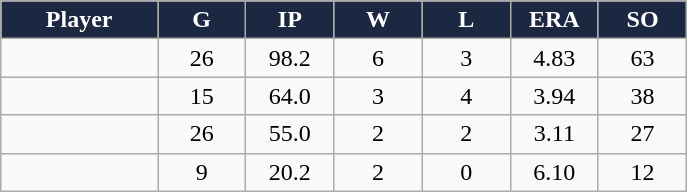<table class="wikitable sortable">
<tr>
<th style="background:#1c2841;color:white;" width="16%">Player</th>
<th style="background:#1c2841;color:white;" width="9%">G</th>
<th style="background:#1c2841;color:white;" width="9%">IP</th>
<th style="background:#1c2841;color:white;" width="9%">W</th>
<th style="background:#1c2841;color:white;" width="9%">L</th>
<th style="background:#1c2841;color:white;" width="9%">ERA</th>
<th style="background:#1c2841;color:white;" width="9%">SO</th>
</tr>
<tr align="center">
<td></td>
<td>26</td>
<td>98.2</td>
<td>6</td>
<td>3</td>
<td>4.83</td>
<td>63</td>
</tr>
<tr align="center">
<td></td>
<td>15</td>
<td>64.0</td>
<td>3</td>
<td>4</td>
<td>3.94</td>
<td>38</td>
</tr>
<tr align="center">
<td></td>
<td>26</td>
<td>55.0</td>
<td>2</td>
<td>2</td>
<td>3.11</td>
<td>27</td>
</tr>
<tr align="center">
<td></td>
<td>9</td>
<td>20.2</td>
<td>2</td>
<td>0</td>
<td>6.10</td>
<td>12</td>
</tr>
</table>
